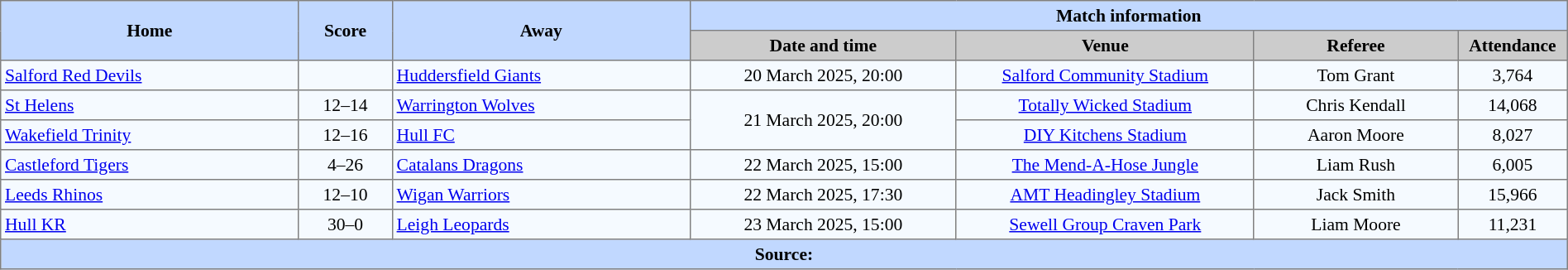<table border=1 style="border-collapse:collapse; font-size:90%; text-align:center;" cellpadding=3 cellspacing=0 width=100%>
<tr style="background:#C1D8ff;">
<th scope="col" rowspan=2 width=19%>Home</th>
<th scope="col" rowspan=2 width=6%>Score</th>
<th scope="col" rowspan=2 width=19%>Away</th>
<th colspan=4>Match information</th>
</tr>
<tr style="background:#CCCCCC;">
<th scope="col" width=17%>Date and time</th>
<th scope="col" width=19%>Venue</th>
<th scope="col" width=13%>Referee</th>
<th scope="col" width=7%>Attendance</th>
</tr>
<tr style="background:#F5FAFF;">
<td style="text-align:left;"> <a href='#'>Salford Red Devils</a></td>
<td></td>
<td style="text-align:left;"> <a href='#'>Huddersfield Giants</a></td>
<td>20 March 2025, 20:00</td>
<td><a href='#'>Salford Community Stadium</a></td>
<td>Tom Grant</td>
<td>3,764</td>
</tr>
<tr style="background:#F5FAFF;">
<td style="text-align:left;"> <a href='#'>St Helens</a></td>
<td>12–14</td>
<td style="text-align:left;"> <a href='#'>Warrington Wolves</a></td>
<td Rowspan=2>21 March 2025, 20:00</td>
<td><a href='#'>Totally Wicked Stadium</a></td>
<td>Chris Kendall</td>
<td>14,068</td>
</tr>
<tr style="background:#F5FAFF;">
<td style="text-align:left;"> <a href='#'>Wakefield Trinity</a></td>
<td>12–16</td>
<td style="text-align:left;"> <a href='#'>Hull FC</a></td>
<td><a href='#'>DIY Kitchens Stadium</a></td>
<td>Aaron Moore</td>
<td>8,027</td>
</tr>
<tr style="background:#F5FAFF;">
<td style="text-align:left;"> <a href='#'>Castleford Tigers</a></td>
<td>4–26</td>
<td style="text-align:left;"> <a href='#'>Catalans Dragons</a></td>
<td>22 March 2025, 15:00</td>
<td><a href='#'>The Mend-A-Hose Jungle</a></td>
<td>Liam Rush</td>
<td>6,005</td>
</tr>
<tr style="background:#F5FAFF;">
<td style="text-align:left;"> <a href='#'>Leeds Rhinos</a></td>
<td>12–10</td>
<td style="text-align:left;"> <a href='#'>Wigan Warriors</a></td>
<td>22 March 2025, 17:30</td>
<td><a href='#'>AMT Headingley Stadium</a></td>
<td>Jack Smith</td>
<td>15,966</td>
</tr>
<tr style="background:#F5FAFF;">
<td style="text-align:left;"> <a href='#'>Hull KR</a></td>
<td>30–0</td>
<td style="text-align:left;"> <a href='#'>Leigh Leopards</a></td>
<td>23 March 2025, 15:00</td>
<td><a href='#'>Sewell Group Craven Park</a></td>
<td>Liam Moore</td>
<td>11,231</td>
</tr>
<tr style="background:#c1d8ff;">
<th colspan=7>Source:</th>
</tr>
</table>
